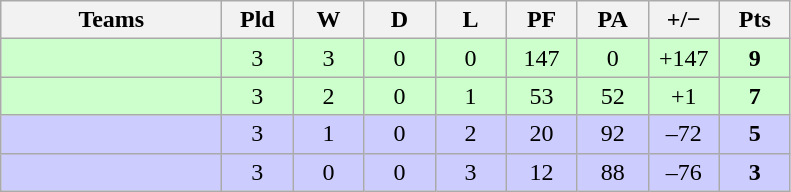<table class="wikitable" style="text-align: center;">
<tr>
<th width="140">Teams</th>
<th width="40">Pld</th>
<th width="40">W</th>
<th width="40">D</th>
<th width="40">L</th>
<th width="40">PF</th>
<th width="40">PA</th>
<th width="40">+/−</th>
<th width="40">Pts</th>
</tr>
<tr bgcolor=ccffcc>
<td align=left></td>
<td>3</td>
<td>3</td>
<td>0</td>
<td>0</td>
<td>147</td>
<td>0</td>
<td>+147</td>
<td><strong>9</strong></td>
</tr>
<tr bgcolor=ccffcc>
<td align=left></td>
<td>3</td>
<td>2</td>
<td>0</td>
<td>1</td>
<td>53</td>
<td>52</td>
<td>+1</td>
<td><strong>7</strong></td>
</tr>
<tr bgcolor=ccccff>
<td align=left></td>
<td>3</td>
<td>1</td>
<td>0</td>
<td>2</td>
<td>20</td>
<td>92</td>
<td>–72</td>
<td><strong>5</strong></td>
</tr>
<tr bgcolor=ccccff>
<td align=left></td>
<td>3</td>
<td>0</td>
<td>0</td>
<td>3</td>
<td>12</td>
<td>88</td>
<td>–76</td>
<td><strong>3</strong></td>
</tr>
</table>
